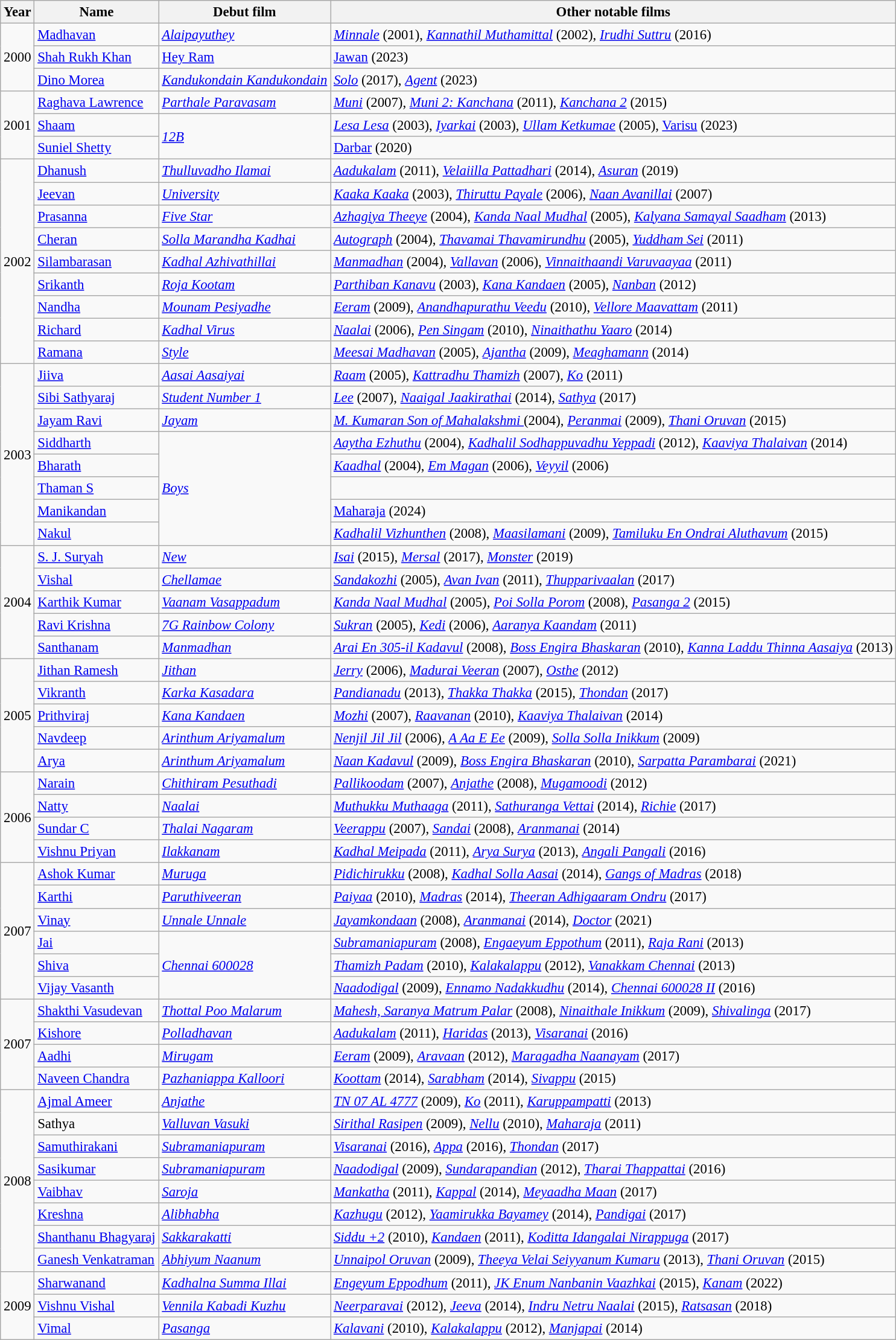<table class="wikitable sortable" style="font-size:95%;">
<tr>
<th>Year</th>
<th>Name</th>
<th>Debut film</th>
<th class=unsortable>Other notable films</th>
</tr>
<tr>
<td rowspan="3">2000</td>
<td><a href='#'>Madhavan</a></td>
<td><em><a href='#'>Alaipayuthey</a></em></td>
<td><em><a href='#'>Minnale</a></em> (2001), <em><a href='#'>Kannathil Muthamittal</a></em> (2002), <em><a href='#'>Irudhi Suttru</a></em> (2016)</td>
</tr>
<tr>
<td><a href='#'>Shah Rukh Khan</a></td>
<td><a href='#'>Hey Ram</a></td>
<td><a href='#'>Jawan</a> (2023)</td>
</tr>
<tr>
<td><a href='#'>Dino Morea</a></td>
<td><em><a href='#'>Kandukondain Kandukondain</a></em></td>
<td><em><a href='#'>Solo</a></em> (2017), <em><a href='#'>Agent</a></em> (2023)</td>
</tr>
<tr>
<td rowspan="3">2001</td>
<td><a href='#'>Raghava Lawrence</a></td>
<td><em><a href='#'>Parthale Paravasam</a></em></td>
<td><em><a href='#'>Muni</a></em> (2007), <em><a href='#'>Muni 2: Kanchana</a></em> (2011), <em><a href='#'>Kanchana 2</a></em> (2015)</td>
</tr>
<tr>
<td><a href='#'>Shaam</a></td>
<td rowspan="2"><em><a href='#'>12B</a></em></td>
<td><em><a href='#'>Lesa Lesa</a></em> (2003), <em><a href='#'>Iyarkai</a></em> (2003), <em><a href='#'>Ullam Ketkumae</a></em> (2005), <a href='#'>Varisu</a> (2023)</td>
</tr>
<tr>
<td><a href='#'>Suniel Shetty</a></td>
<td><a href='#'>Darbar</a> (2020)</td>
</tr>
<tr>
<td rowspan="9">2002</td>
<td><a href='#'>Dhanush</a></td>
<td><em><a href='#'>Thulluvadho Ilamai</a></em></td>
<td><em><a href='#'>Aadukalam</a></em> (2011), <em><a href='#'>Velaiilla Pattadhari</a></em> (2014), <em><a href='#'>Asuran</a></em> (2019)</td>
</tr>
<tr>
<td><a href='#'>Jeevan</a></td>
<td><em><a href='#'>University</a></em></td>
<td><em><a href='#'>Kaaka Kaaka</a></em> (2003), <em><a href='#'>Thiruttu Payale</a></em> (2006), <em><a href='#'>Naan Avanillai</a></em> (2007)</td>
</tr>
<tr>
<td><a href='#'>Prasanna</a></td>
<td><em><a href='#'>Five Star</a></em></td>
<td><em><a href='#'>Azhagiya Theeye</a></em> (2004), <em><a href='#'>Kanda Naal Mudhal</a></em> (2005), <em><a href='#'>Kalyana Samayal Saadham</a></em> (2013)</td>
</tr>
<tr>
<td><a href='#'>Cheran</a></td>
<td><em><a href='#'>Solla Marandha Kadhai</a></em></td>
<td><em><a href='#'>Autograph</a></em> (2004), <em><a href='#'>Thavamai Thavamirundhu</a></em> (2005), <em><a href='#'>Yuddham Sei</a></em> (2011)</td>
</tr>
<tr>
<td><a href='#'>Silambarasan</a></td>
<td><em><a href='#'>Kadhal Azhivathillai</a></em></td>
<td><em><a href='#'>Manmadhan</a></em> (2004), <em><a href='#'>Vallavan</a></em> (2006), <em><a href='#'>Vinnaithaandi Varuvaayaa</a></em> (2011)</td>
</tr>
<tr>
<td><a href='#'>Srikanth</a></td>
<td><em><a href='#'>Roja Kootam</a></em></td>
<td><em><a href='#'>Parthiban Kanavu</a></em> (2003), <em><a href='#'>Kana Kandaen</a></em> (2005), <em><a href='#'>Nanban</a></em> (2012)</td>
</tr>
<tr>
<td><a href='#'>Nandha</a></td>
<td><em><a href='#'>Mounam Pesiyadhe</a></em></td>
<td><em><a href='#'>Eeram</a></em> (2009), <em><a href='#'>Anandhapurathu Veedu</a></em> (2010), <em><a href='#'>Vellore Maavattam</a></em> (2011)</td>
</tr>
<tr>
<td><a href='#'>Richard</a></td>
<td><em><a href='#'>Kadhal Virus</a></em></td>
<td><em><a href='#'>Naalai</a></em> (2006), <em><a href='#'>Pen Singam</a></em> (2010), <em><a href='#'>Ninaithathu Yaaro</a></em> (2014)</td>
</tr>
<tr>
<td><a href='#'>Ramana</a></td>
<td><em><a href='#'>Style</a></em></td>
<td><em><a href='#'>Meesai Madhavan</a></em> (2005), <em><a href='#'>Ajantha</a></em> (2009), <em><a href='#'>Meaghamann</a></em> (2014)</td>
</tr>
<tr>
<td rowspan="8">2003</td>
<td><a href='#'>Jiiva</a></td>
<td><em><a href='#'>Aasai Aasaiyai</a></em></td>
<td><em><a href='#'>Raam</a></em> (2005), <em><a href='#'>Kattradhu Thamizh</a></em> (2007), <em><a href='#'>Ko</a></em> (2011)</td>
</tr>
<tr>
<td><a href='#'>Sibi Sathyaraj</a></td>
<td><em><a href='#'>Student Number 1</a></em></td>
<td><em><a href='#'>Lee</a></em> (2007), <em><a href='#'>Naaigal Jaakirathai</a></em> (2014), <em><a href='#'>Sathya</a></em> (2017)</td>
</tr>
<tr>
<td><a href='#'>Jayam Ravi</a></td>
<td><em><a href='#'>Jayam</a></em></td>
<td><em><a href='#'>M. Kumaran Son of Mahalakshmi </a></em>(2004), <em><a href='#'>Peranmai</a></em> (2009), <em><a href='#'>Thani Oruvan</a></em> (2015)</td>
</tr>
<tr>
<td><a href='#'>Siddharth</a></td>
<td rowspan="5"><em><a href='#'>Boys</a></em></td>
<td><em><a href='#'>Aaytha Ezhuthu</a></em> (2004), <em><a href='#'>Kadhalil Sodhappuvadhu Yeppadi</a></em> (2012), <em><a href='#'>Kaaviya Thalaivan</a></em> (2014)</td>
</tr>
<tr>
<td><a href='#'>Bharath</a></td>
<td><em><a href='#'>Kaadhal</a></em> (2004), <em><a href='#'>Em Magan</a></em> (2006), <em><a href='#'>Veyyil</a></em> (2006)</td>
</tr>
<tr>
<td><a href='#'>Thaman S</a></td>
<td></td>
</tr>
<tr>
<td><a href='#'>Manikandan</a></td>
<td><a href='#'>Maharaja</a> (2024)</td>
</tr>
<tr>
<td><a href='#'>Nakul</a></td>
<td><em><a href='#'>Kadhalil Vizhunthen</a></em> (2008), <em><a href='#'>Maasilamani</a></em> (2009), <em><a href='#'>Tamiluku En Ondrai Aluthavum</a></em> (2015)</td>
</tr>
<tr>
<td rowspan="5">2004</td>
<td><a href='#'>S. J. Suryah</a></td>
<td><em><a href='#'>New</a></em></td>
<td><em><a href='#'>Isai</a></em> (2015),  <em><a href='#'>Mersal</a></em> (2017), <em><a href='#'>Monster</a></em> (2019)</td>
</tr>
<tr>
<td><a href='#'>Vishal</a></td>
<td><em><a href='#'>Chellamae</a></em></td>
<td><em><a href='#'>Sandakozhi</a></em> (2005), <em><a href='#'>Avan Ivan</a></em> (2011), <em><a href='#'>Thupparivaalan</a></em> (2017)</td>
</tr>
<tr>
<td><a href='#'>Karthik Kumar</a></td>
<td><em><a href='#'>Vaanam Vasappadum</a></em></td>
<td><em><a href='#'>Kanda Naal Mudhal</a></em> (2005), <em><a href='#'>Poi Solla Porom</a></em> (2008), <em><a href='#'>Pasanga 2</a></em> (2015)</td>
</tr>
<tr>
<td><a href='#'>Ravi Krishna</a></td>
<td><em><a href='#'>7G Rainbow Colony</a></em></td>
<td><em><a href='#'>Sukran</a></em> (2005), <em><a href='#'>Kedi</a></em> (2006), <em><a href='#'>Aaranya Kaandam</a></em> (2011)</td>
</tr>
<tr>
<td><a href='#'>Santhanam</a></td>
<td><em><a href='#'>Manmadhan</a></em></td>
<td><em><a href='#'>Arai En 305-il Kadavul</a></em> (2008), <em><a href='#'>Boss Engira Bhaskaran</a></em> (2010), <em><a href='#'>Kanna Laddu Thinna Aasaiya</a></em> (2013)</td>
</tr>
<tr>
<td rowspan="5">2005</td>
<td><a href='#'>Jithan Ramesh</a></td>
<td><em><a href='#'>Jithan</a></em></td>
<td><em><a href='#'>Jerry</a></em> (2006), <em><a href='#'>Madurai Veeran</a></em> (2007), <em><a href='#'>Osthe</a></em> (2012)</td>
</tr>
<tr>
<td><a href='#'>Vikranth</a></td>
<td><em><a href='#'>Karka Kasadara</a></em></td>
<td><em><a href='#'>Pandianadu</a></em> (2013), <em><a href='#'>Thakka Thakka</a></em> (2015), <em><a href='#'>Thondan</a></em> (2017)</td>
</tr>
<tr>
<td><a href='#'>Prithviraj</a></td>
<td><em><a href='#'>Kana Kandaen</a></em></td>
<td><em><a href='#'>Mozhi</a></em> (2007), <em><a href='#'>Raavanan</a></em> (2010), <em><a href='#'>Kaaviya Thalaivan</a></em> (2014)</td>
</tr>
<tr>
<td><a href='#'>Navdeep</a></td>
<td><em><a href='#'>Arinthum Ariyamalum</a></em></td>
<td><em><a href='#'>Nenjil Jil Jil</a></em> (2006),  <em><a href='#'>A Aa E Ee</a></em> (2009), <em><a href='#'>Solla Solla Inikkum</a></em> (2009)</td>
</tr>
<tr>
<td><a href='#'>Arya</a></td>
<td><em><a href='#'>Arinthum Ariyamalum</a></em></td>
<td><em><a href='#'>Naan Kadavul</a></em> (2009), <em><a href='#'>Boss Engira Bhaskaran</a></em> (2010), <em><a href='#'>Sarpatta Parambarai</a></em> (2021)</td>
</tr>
<tr>
<td rowspan="4">2006</td>
<td><a href='#'>Narain</a></td>
<td><em><a href='#'>Chithiram Pesuthadi</a></em></td>
<td><em><a href='#'>Pallikoodam</a></em> (2007), <em><a href='#'>Anjathe</a></em> (2008), <em><a href='#'>Mugamoodi</a></em> (2012)</td>
</tr>
<tr>
<td><a href='#'>Natty</a></td>
<td><em><a href='#'>Naalai</a></em></td>
<td><em><a href='#'>Muthukku Muthaaga</a></em> (2011), <em><a href='#'>Sathuranga Vettai</a></em> (2014), <em><a href='#'>Richie</a></em> (2017)</td>
</tr>
<tr>
<td><a href='#'>Sundar C</a></td>
<td><em><a href='#'>Thalai Nagaram</a></em></td>
<td><em><a href='#'>Veerappu</a></em> (2007), <em><a href='#'>Sandai</a></em> (2008), <em><a href='#'>Aranmanai</a></em> (2014)</td>
</tr>
<tr>
<td><a href='#'>Vishnu Priyan</a></td>
<td><em><a href='#'>Ilakkanam</a></em></td>
<td><em><a href='#'>Kadhal Meipada</a></em> (2011), <em><a href='#'>Arya Surya</a></em> (2013), <em><a href='#'>Angali Pangali</a></em> (2016)</td>
</tr>
<tr>
<td rowspan="6">2007</td>
<td><a href='#'>Ashok Kumar</a></td>
<td><em><a href='#'>Muruga</a></em></td>
<td><em><a href='#'>Pidichirukku</a></em> (2008), <em><a href='#'>Kadhal Solla Aasai</a></em> (2014), <em><a href='#'>Gangs of Madras</a></em> (2018)</td>
</tr>
<tr>
<td><a href='#'>Karthi</a></td>
<td><em><a href='#'>Paruthiveeran</a></em></td>
<td><em><a href='#'>Paiyaa</a></em> (2010), <em><a href='#'>Madras</a></em> (2014), <em><a href='#'>Theeran Adhigaaram Ondru</a></em> (2017)</td>
</tr>
<tr>
<td><a href='#'>Vinay</a></td>
<td><em><a href='#'>Unnale Unnale</a></em></td>
<td><em><a href='#'>Jayamkondaan</a></em> (2008), <em><a href='#'>Aranmanai</a></em> (2014), <em><a href='#'>Doctor</a></em> (2021)</td>
</tr>
<tr>
<td><a href='#'>Jai</a></td>
<td rowspan="3"><em><a href='#'>Chennai 600028</a></em></td>
<td><em><a href='#'>Subramaniapuram</a></em> (2008), <em><a href='#'>Engaeyum Eppothum</a></em> (2011), <em><a href='#'>Raja Rani</a></em> (2013)</td>
</tr>
<tr>
<td><a href='#'>Shiva</a></td>
<td><em><a href='#'>Thamizh Padam</a></em> (2010), <em><a href='#'>Kalakalappu</a></em> (2012), <em><a href='#'>Vanakkam Chennai</a></em> (2013)</td>
</tr>
<tr>
<td><a href='#'>Vijay Vasanth</a></td>
<td><em><a href='#'>Naadodigal</a></em> (2009), <em><a href='#'>Ennamo Nadakkudhu</a></em> (2014), <em><a href='#'>Chennai 600028 II</a></em> (2016)</td>
</tr>
<tr>
<td rowspan="4">2007</td>
<td><a href='#'>Shakthi Vasudevan</a></td>
<td><em><a href='#'>Thottal Poo Malarum</a></em></td>
<td><em><a href='#'>Mahesh, Saranya Matrum Palar</a></em> (2008), <em><a href='#'>Ninaithale Inikkum</a></em> (2009), <em><a href='#'>Shivalinga</a></em> (2017)</td>
</tr>
<tr>
<td><a href='#'>Kishore</a></td>
<td><em><a href='#'>Polladhavan</a></em></td>
<td><em><a href='#'>Aadukalam</a></em> (2011), <em><a href='#'>Haridas</a></em> (2013), <em><a href='#'>Visaranai</a></em> (2016)</td>
</tr>
<tr>
<td><a href='#'>Aadhi</a></td>
<td><em><a href='#'>Mirugam</a></em></td>
<td><em><a href='#'>Eeram</a></em> (2009), <em><a href='#'>Aravaan</a></em> (2012), <em><a href='#'>Maragadha Naanayam</a></em> (2017)</td>
</tr>
<tr>
<td><a href='#'>Naveen Chandra</a></td>
<td><em><a href='#'>Pazhaniappa Kalloori</a></em></td>
<td><em><a href='#'>Koottam</a></em> (2014), <em><a href='#'>Sarabham</a></em> (2014), <em><a href='#'>Sivappu</a></em> (2015)</td>
</tr>
<tr>
<td rowspan="8">2008</td>
<td><a href='#'>Ajmal Ameer</a></td>
<td><em><a href='#'>Anjathe</a></em></td>
<td><em><a href='#'>TN 07 AL 4777</a></em> (2009), <em><a href='#'>Ko</a></em> (2011), <em><a href='#'>Karuppampatti</a></em> (2013)</td>
</tr>
<tr>
<td>Sathya</td>
<td><em><a href='#'>Valluvan Vasuki</a></em></td>
<td><em><a href='#'>Sirithal Rasipen</a></em> (2009), <em><a href='#'>Nellu</a></em> (2010), <em><a href='#'>Maharaja</a></em> (2011)</td>
</tr>
<tr>
<td><a href='#'>Samuthirakani</a></td>
<td><em><a href='#'>Subramaniapuram</a></em></td>
<td><em><a href='#'>Visaranai</a></em> (2016), <em><a href='#'>Appa</a></em> (2016), <em><a href='#'>Thondan</a></em> (2017)</td>
</tr>
<tr>
<td><a href='#'>Sasikumar</a></td>
<td><em><a href='#'>Subramaniapuram</a></em></td>
<td><em><a href='#'>Naadodigal</a></em> (2009), <em><a href='#'>Sundarapandian</a></em> (2012), <em><a href='#'>Tharai Thappattai</a></em> (2016)</td>
</tr>
<tr>
<td><a href='#'>Vaibhav</a></td>
<td><em><a href='#'>Saroja</a></em></td>
<td><em><a href='#'>Mankatha</a></em> (2011), <em><a href='#'>Kappal</a></em> (2014), <em><a href='#'>Meyaadha Maan</a></em> (2017)</td>
</tr>
<tr>
<td><a href='#'>Kreshna</a></td>
<td><em><a href='#'>Alibhabha</a></em></td>
<td><em><a href='#'>Kazhugu</a></em> (2012), <em><a href='#'>Yaamirukka Bayamey</a></em> (2014), <em><a href='#'>Pandigai</a></em> (2017)</td>
</tr>
<tr>
<td><a href='#'>Shanthanu Bhagyaraj</a></td>
<td><em><a href='#'>Sakkarakatti</a></em></td>
<td><em><a href='#'>Siddu +2</a></em> (2010), <em><a href='#'>Kandaen</a></em> (2011), <em><a href='#'>Koditta Idangalai Nirappuga</a></em> (2017)</td>
</tr>
<tr>
<td><a href='#'>Ganesh Venkatraman</a></td>
<td><em><a href='#'>Abhiyum Naanum</a></em></td>
<td><em><a href='#'>Unnaipol Oruvan</a></em> (2009), <em><a href='#'>Theeya Velai Seiyyanum Kumaru</a></em> (2013), <em><a href='#'>Thani Oruvan</a></em> (2015)</td>
</tr>
<tr>
<td rowspan="3">2009</td>
<td><a href='#'>Sharwanand</a></td>
<td><em><a href='#'>Kadhalna Summa Illai</a></em></td>
<td><em><a href='#'>Engeyum Eppodhum</a></em> (2011), <em><a href='#'>JK Enum Nanbanin Vaazhkai</a></em> (2015), <em><a href='#'>Kanam</a></em> (2022)</td>
</tr>
<tr>
<td><a href='#'>Vishnu Vishal</a></td>
<td><em><a href='#'>Vennila Kabadi Kuzhu</a></em></td>
<td><em><a href='#'>Neerparavai</a></em> (2012), <em><a href='#'>Jeeva</a></em> (2014), <em><a href='#'>Indru Netru Naalai</a></em> (2015), <em><a href='#'>Ratsasan</a></em> (2018)</td>
</tr>
<tr>
<td><a href='#'>Vimal</a></td>
<td><em><a href='#'>Pasanga</a></em></td>
<td><em><a href='#'>Kalavani</a></em> (2010), <em><a href='#'>Kalakalappu</a></em> (2012), <em><a href='#'>Manjapai</a></em> (2014)</td>
</tr>
</table>
